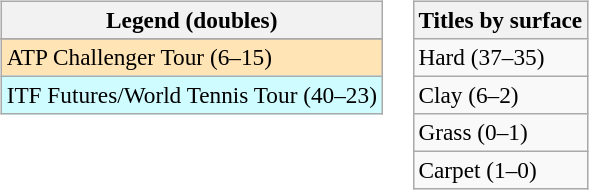<table>
<tr valign=top>
<td><br><table class=wikitable style=font-size:97%>
<tr>
<th>Legend (doubles)</th>
</tr>
<tr bgcolor=e5d1cb>
</tr>
<tr bgcolor=moccasin>
<td>ATP Challenger Tour (6–15)</td>
</tr>
<tr bgcolor=cffcff>
<td>ITF Futures/World Tennis Tour (40–23)</td>
</tr>
</table>
</td>
<td><br><table class=wikitable style=font-size:97%>
<tr>
<th>Titles by surface</th>
</tr>
<tr>
<td>Hard (37–35)</td>
</tr>
<tr>
<td>Clay (6–2)</td>
</tr>
<tr>
<td>Grass (0–1)</td>
</tr>
<tr>
<td>Carpet (1–0)</td>
</tr>
</table>
</td>
</tr>
</table>
